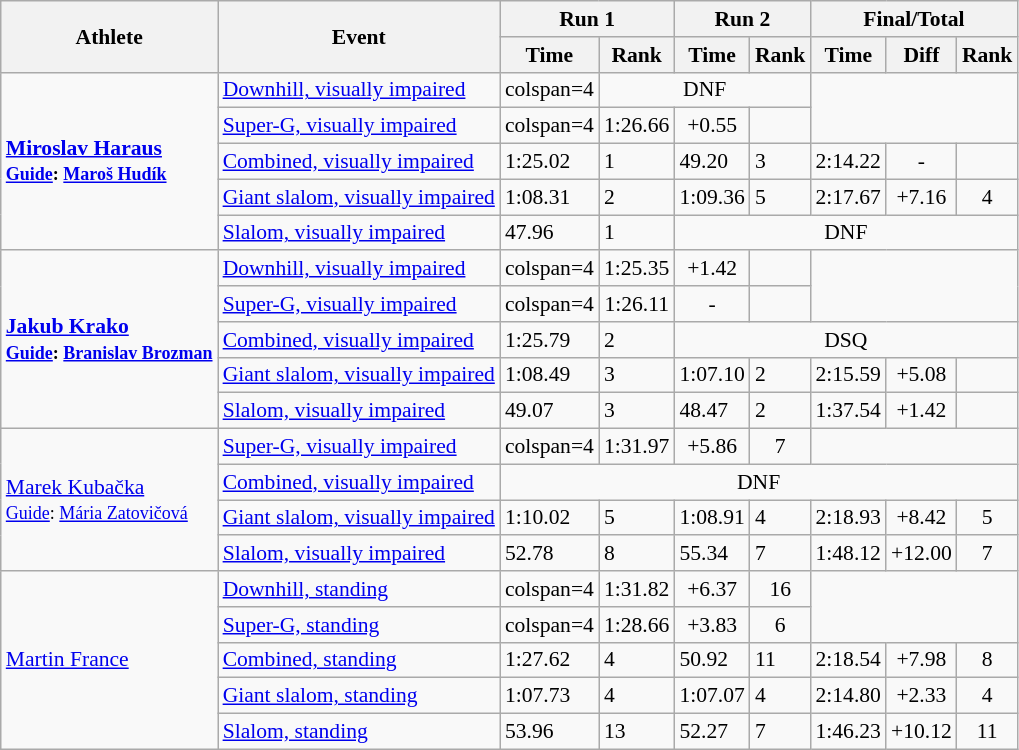<table class="wikitable" style="font-size:90%">
<tr>
<th rowspan="2">Athlete</th>
<th rowspan="2">Event</th>
<th colspan="2">Run 1</th>
<th colspan="2">Run 2</th>
<th colspan="3">Final/Total</th>
</tr>
<tr>
<th>Time</th>
<th>Rank</th>
<th>Time</th>
<th>Rank</th>
<th>Time</th>
<th>Diff</th>
<th>Rank</th>
</tr>
<tr>
<td rowspan="5"><strong><a href='#'>Miroslav Haraus</a><br><small><a href='#'>Guide</a>: <a href='#'>Maroš Hudík</a></small></strong></td>
<td><a href='#'>Downhill, visually impaired</a></td>
<td>colspan=4 </td>
<td colspan=3 align="center">DNF</td>
</tr>
<tr>
<td><a href='#'>Super-G, visually impaired</a></td>
<td>colspan=4 </td>
<td align="center">1:26.66</td>
<td align="center">+0.55</td>
<td align="center"></td>
</tr>
<tr>
<td><a href='#'>Combined, visually impaired</a></td>
<td>1:25.02</td>
<td>1</td>
<td>49.20</td>
<td>3</td>
<td align="center">2:14.22</td>
<td align="center">-</td>
<td align="center"></td>
</tr>
<tr>
<td><a href='#'>Giant slalom, visually impaired</a></td>
<td>1:08.31</td>
<td>2</td>
<td>1:09.36</td>
<td>5</td>
<td align="center">2:17.67</td>
<td align="center">+7.16</td>
<td align="center">4</td>
</tr>
<tr>
<td><a href='#'>Slalom, visually impaired</a></td>
<td>47.96</td>
<td>1</td>
<td colspan=5 align="center">DNF</td>
</tr>
<tr>
<td rowspan="5"><strong><a href='#'>Jakub Krako</a><br><small><a href='#'>Guide</a>: <a href='#'>Branislav Brozman</a></small></strong></td>
<td><a href='#'>Downhill, visually impaired</a></td>
<td>colspan=4 </td>
<td align="center">1:25.35</td>
<td align="center">+1.42</td>
<td align="center"></td>
</tr>
<tr>
<td><a href='#'>Super-G, visually impaired</a></td>
<td>colspan=4 </td>
<td align="center">1:26.11</td>
<td align="center">-</td>
<td align="center"></td>
</tr>
<tr>
<td><a href='#'>Combined, visually impaired</a></td>
<td>1:25.79</td>
<td>2</td>
<td colspan=5 align="center">DSQ</td>
</tr>
<tr>
<td><a href='#'>Giant slalom, visually impaired</a></td>
<td>1:08.49</td>
<td>3</td>
<td>1:07.10</td>
<td>2</td>
<td align="center">2:15.59</td>
<td align="center">+5.08</td>
<td align="center"></td>
</tr>
<tr>
<td><a href='#'>Slalom, visually impaired</a></td>
<td>49.07</td>
<td>3</td>
<td>48.47</td>
<td>2</td>
<td align="center">1:37.54</td>
<td align="center">+1.42</td>
<td align="center"></td>
</tr>
<tr>
<td rowspan="4"><a href='#'>Marek Kubačka</a><br><small><a href='#'>Guide</a>: <a href='#'>Mária Zatovičová</a></small></td>
<td><a href='#'>Super-G, visually impaired</a></td>
<td>colspan=4 </td>
<td align="center">1:31.97</td>
<td align="center">+5.86</td>
<td align="center">7</td>
</tr>
<tr>
<td><a href='#'>Combined, visually impaired</a></td>
<td colspan=7 align="center">DNF</td>
</tr>
<tr>
<td><a href='#'>Giant slalom, visually impaired</a></td>
<td>1:10.02</td>
<td>5</td>
<td>1:08.91</td>
<td>4</td>
<td align="center">2:18.93</td>
<td align="center">+8.42</td>
<td align="center">5</td>
</tr>
<tr>
<td><a href='#'>Slalom, visually impaired</a></td>
<td>52.78</td>
<td>8</td>
<td>55.34</td>
<td>7</td>
<td align="center">1:48.12</td>
<td align="center">+12.00</td>
<td align="center">7</td>
</tr>
<tr>
<td rowspan="5"><a href='#'>Martin France</a></td>
<td><a href='#'>Downhill, standing</a></td>
<td>colspan=4 </td>
<td align="center">1:31.82</td>
<td align="center">+6.37</td>
<td align="center">16</td>
</tr>
<tr>
<td><a href='#'>Super-G, standing</a></td>
<td>colspan=4 </td>
<td align="center">1:28.66</td>
<td align="center">+3.83</td>
<td align="center">6</td>
</tr>
<tr>
<td><a href='#'>Combined, standing</a></td>
<td>1:27.62</td>
<td>4</td>
<td>50.92</td>
<td>11</td>
<td align="center">2:18.54</td>
<td align="center">+7.98</td>
<td align="center">8</td>
</tr>
<tr>
<td><a href='#'>Giant slalom, standing</a></td>
<td>1:07.73</td>
<td>4</td>
<td>1:07.07</td>
<td>4</td>
<td align="center">2:14.80</td>
<td align="center">+2.33</td>
<td align="center">4</td>
</tr>
<tr>
<td><a href='#'>Slalom, standing</a></td>
<td>53.96</td>
<td>13</td>
<td>52.27</td>
<td>7</td>
<td align="center">1:46.23</td>
<td align="center">+10.12</td>
<td align="center">11</td>
</tr>
</table>
